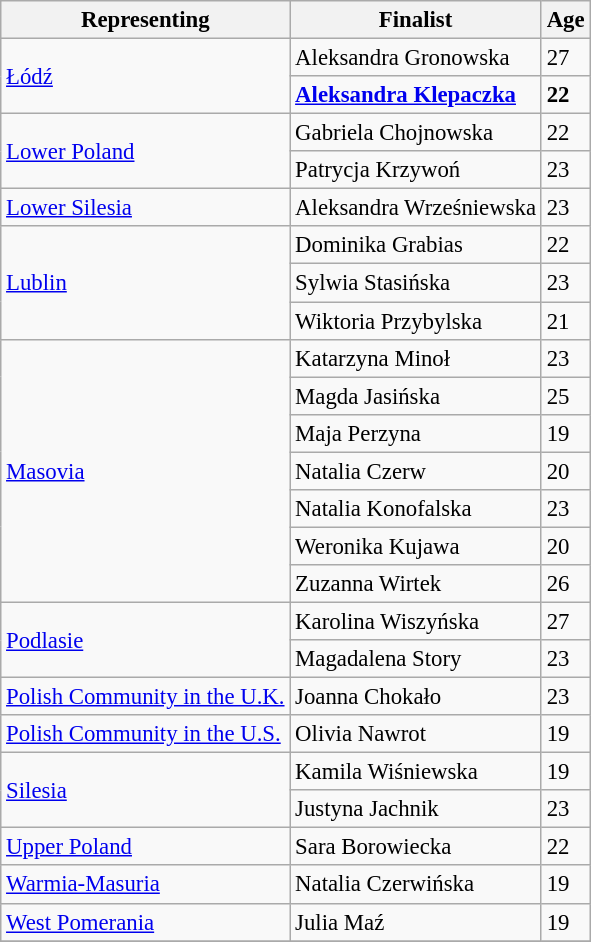<table class="wikitable" style="font-size:95%;">
<tr>
<th>Representing</th>
<th>Finalist</th>
<th>Age</th>
</tr>
<tr>
<td rowspan="2"> <a href='#'>Łódź</a></td>
<td>Aleksandra Gronowska</td>
<td>27</td>
</tr>
<tr>
<td><strong><a href='#'>Aleksandra Klepaczka</a></strong></td>
<td><strong>22</strong></td>
</tr>
<tr>
<td rowspan="2"> <a href='#'>Lower Poland</a></td>
<td>Gabriela Chojnowska</td>
<td>22</td>
</tr>
<tr>
<td>Patrycja Krzywoń</td>
<td>23</td>
</tr>
<tr>
<td> <a href='#'>Lower Silesia</a></td>
<td>Aleksandra Wrześniewska</td>
<td>23</td>
</tr>
<tr>
<td rowspan="3"> <a href='#'>Lublin</a></td>
<td>Dominika Grabias</td>
<td>22</td>
</tr>
<tr>
<td>Sylwia Stasińska</td>
<td>23</td>
</tr>
<tr>
<td>Wiktoria Przybylska</td>
<td>21</td>
</tr>
<tr>
<td rowspan="7"> <a href='#'>Masovia</a></td>
<td>Katarzyna Minoł</td>
<td>23</td>
</tr>
<tr>
<td>Magda Jasińska</td>
<td>25</td>
</tr>
<tr>
<td>Maja Perzyna</td>
<td>19</td>
</tr>
<tr>
<td>Natalia Czerw</td>
<td>20</td>
</tr>
<tr>
<td>Natalia Konofalska</td>
<td>23</td>
</tr>
<tr>
<td>Weronika Kujawa</td>
<td>20</td>
</tr>
<tr>
<td>Zuzanna Wirtek</td>
<td>26</td>
</tr>
<tr>
<td rowspan="2"> <a href='#'>Podlasie</a></td>
<td>Karolina Wiszyńska</td>
<td>27</td>
</tr>
<tr>
<td>Magadalena Story</td>
<td>23</td>
</tr>
<tr>
<td> <a href='#'>Polish Community in the U.K.</a></td>
<td>Joanna Chokało</td>
<td>23</td>
</tr>
<tr>
<td> <a href='#'>Polish Community in the U.S.</a></td>
<td>Olivia Nawrot</td>
<td>19</td>
</tr>
<tr>
<td rowspan="2"> <a href='#'>Silesia</a></td>
<td>Kamila Wiśniewska</td>
<td>19</td>
</tr>
<tr>
<td>Justyna Jachnik</td>
<td>23</td>
</tr>
<tr>
<td> <a href='#'>Upper Poland</a></td>
<td>Sara Borowiecka</td>
<td>22</td>
</tr>
<tr>
<td> <a href='#'>Warmia-Masuria</a></td>
<td>Natalia Czerwińska</td>
<td>19</td>
</tr>
<tr>
<td> <a href='#'>West Pomerania</a></td>
<td>Julia Maź</td>
<td>19</td>
</tr>
<tr>
</tr>
</table>
